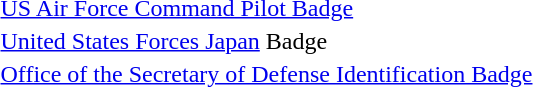<table>
<tr>
<td></td>
<td><a href='#'>US Air Force Command Pilot Badge</a></td>
</tr>
<tr>
<td></td>
<td><a href='#'>United States Forces Japan</a> Badge</td>
</tr>
<tr>
<td></td>
<td><a href='#'>Office of the Secretary of Defense Identification Badge</a></td>
</tr>
</table>
